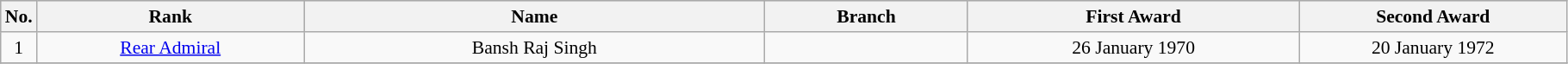<table class="wikitable sortable" style="text-align:center;font-size:90%">
<tr style="background:#cccccc">
<th scope="col" style="width: 10px;">No.</th>
<th scope="col" style="width: 200px;">Rank</th>
<th scope="col" style="width: 350px;">Name</th>
<th scope="col" style="width: 150px;">Branch</th>
<th scope="col" style="width: 250px;">First Award</th>
<th scope="col" style="width: 200px;">Second Award</th>
</tr>
<tr>
<td>1</td>
<td><a href='#'>Rear Admiral</a></td>
<td>Bansh Raj Singh</td>
<td></td>
<td>26 January 1970</td>
<td>20 January 1972</td>
</tr>
<tr>
</tr>
</table>
